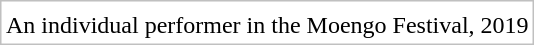<table style="border:1px solid silver;">
<tr>
<td></td>
<td></td>
<td></td>
</tr>
<tr>
<td colspan="3" align="center">An individual performer in the Moengo Festival, 2019</td>
</tr>
</table>
